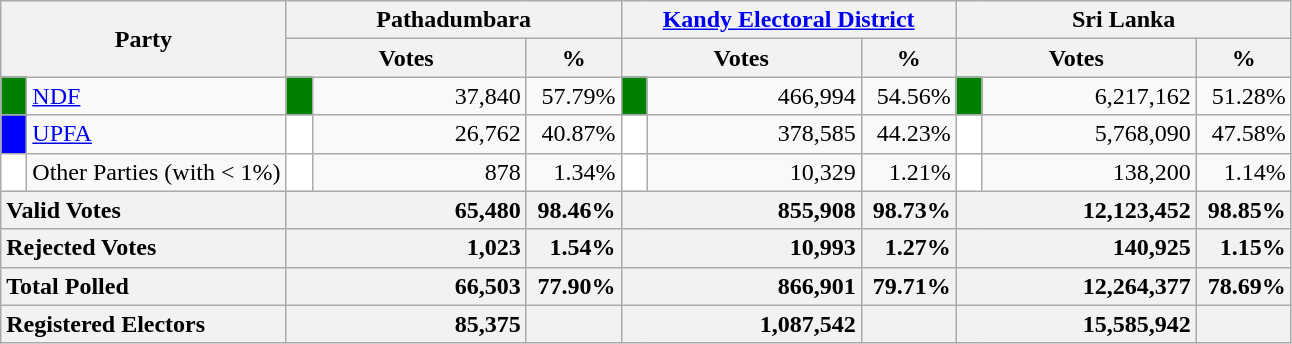<table class="wikitable">
<tr>
<th colspan="2" width="144px"rowspan="2">Party</th>
<th colspan="3" width="216px">Pathadumbara</th>
<th colspan="3" width="216px"><a href='#'>Kandy Electoral District</a></th>
<th colspan="3" width="216px">Sri Lanka</th>
</tr>
<tr>
<th colspan="2" width="144px">Votes</th>
<th>%</th>
<th colspan="2" width="144px">Votes</th>
<th>%</th>
<th colspan="2" width="144px">Votes</th>
<th>%</th>
</tr>
<tr>
<td style="background-color:green;" width="10px"></td>
<td style="text-align:left;"><a href='#'>NDF</a></td>
<td style="background-color:green;" width="10px"></td>
<td style="text-align:right;">37,840</td>
<td style="text-align:right;">57.79%</td>
<td style="background-color:green;" width="10px"></td>
<td style="text-align:right;">466,994</td>
<td style="text-align:right;">54.56%</td>
<td style="background-color:green;" width="10px"></td>
<td style="text-align:right;">6,217,162</td>
<td style="text-align:right;">51.28%</td>
</tr>
<tr>
<td style="background-color:blue;" width="10px"></td>
<td style="text-align:left;"><a href='#'>UPFA</a></td>
<td style="background-color:white;" width="10px"></td>
<td style="text-align:right;">26,762</td>
<td style="text-align:right;">40.87%</td>
<td style="background-color:white;" width="10px"></td>
<td style="text-align:right;">378,585</td>
<td style="text-align:right;">44.23%</td>
<td style="background-color:white;" width="10px"></td>
<td style="text-align:right;">5,768,090</td>
<td style="text-align:right;">47.58%</td>
</tr>
<tr>
<td style="background-color:white;" width="10px"></td>
<td style="text-align:left;">Other Parties (with < 1%)</td>
<td style="background-color:white;" width="10px"></td>
<td style="text-align:right;">878</td>
<td style="text-align:right;">1.34%</td>
<td style="background-color:white;" width="10px"></td>
<td style="text-align:right;">10,329</td>
<td style="text-align:right;">1.21%</td>
<td style="background-color:white;" width="10px"></td>
<td style="text-align:right;">138,200</td>
<td style="text-align:right;">1.14%</td>
</tr>
<tr>
<th colspan="2" width="144px"style="text-align:left;">Valid Votes</th>
<th style="text-align:right;"colspan="2" width="144px">65,480</th>
<th style="text-align:right;">98.46%</th>
<th style="text-align:right;"colspan="2" width="144px">855,908</th>
<th style="text-align:right;">98.73%</th>
<th style="text-align:right;"colspan="2" width="144px">12,123,452</th>
<th style="text-align:right;">98.85%</th>
</tr>
<tr>
<th colspan="2" width="144px"style="text-align:left;">Rejected Votes</th>
<th style="text-align:right;"colspan="2" width="144px">1,023</th>
<th style="text-align:right;">1.54%</th>
<th style="text-align:right;"colspan="2" width="144px">10,993</th>
<th style="text-align:right;">1.27%</th>
<th style="text-align:right;"colspan="2" width="144px">140,925</th>
<th style="text-align:right;">1.15%</th>
</tr>
<tr>
<th colspan="2" width="144px"style="text-align:left;">Total Polled</th>
<th style="text-align:right;"colspan="2" width="144px">66,503</th>
<th style="text-align:right;">77.90%</th>
<th style="text-align:right;"colspan="2" width="144px">866,901</th>
<th style="text-align:right;">79.71%</th>
<th style="text-align:right;"colspan="2" width="144px">12,264,377</th>
<th style="text-align:right;">78.69%</th>
</tr>
<tr>
<th colspan="2" width="144px"style="text-align:left;">Registered Electors</th>
<th style="text-align:right;"colspan="2" width="144px">85,375</th>
<th></th>
<th style="text-align:right;"colspan="2" width="144px">1,087,542</th>
<th></th>
<th style="text-align:right;"colspan="2" width="144px">15,585,942</th>
<th></th>
</tr>
</table>
